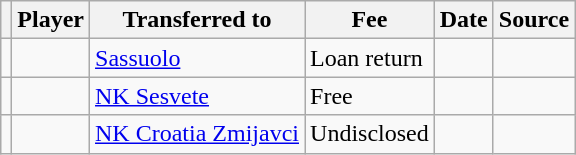<table class="wikitable plainrowheaders sortable">
<tr>
<th></th>
<th scope="col">Player</th>
<th>Transferred to</th>
<th style="width: 65px;">Fee</th>
<th scope="col">Date</th>
<th scope="col">Source</th>
</tr>
<tr>
<td align=center></td>
<td></td>
<td> <a href='#'>Sassuolo</a></td>
<td>Loan return</td>
<td></td>
<td></td>
</tr>
<tr>
<td align=center></td>
<td></td>
<td> <a href='#'>NK Sesvete</a></td>
<td>Free</td>
<td></td>
<td></td>
</tr>
<tr>
<td align=center></td>
<td></td>
<td> <a href='#'>NK Croatia Zmijavci</a></td>
<td>Undisclosed</td>
<td></td>
<td></td>
</tr>
</table>
